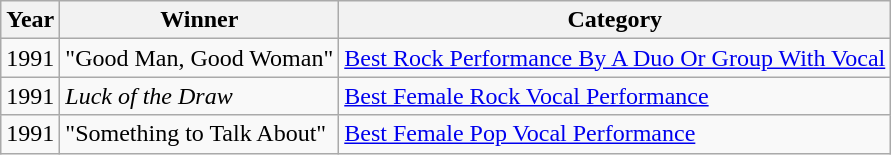<table class="wikitable sortable">
<tr>
<th align="left">Year</th>
<th align="left">Winner</th>
<th align="left">Category</th>
</tr>
<tr>
<td align="left">1991</td>
<td align="left">"Good Man, Good Woman"</td>
<td align="left"><a href='#'>Best Rock Performance By A Duo Or Group With Vocal</a></td>
</tr>
<tr>
<td align="left">1991</td>
<td align="left"><em>Luck of the Draw</em></td>
<td align="left"><a href='#'>Best Female Rock Vocal Performance</a></td>
</tr>
<tr>
<td align="left">1991</td>
<td align="left">"Something to Talk About"</td>
<td align="left"><a href='#'>Best Female Pop Vocal Performance</a></td>
</tr>
</table>
